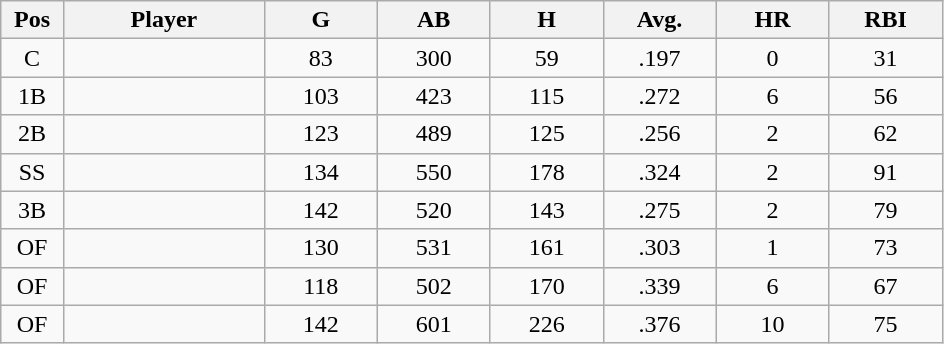<table class="wikitable sortable">
<tr>
<th bgcolor="#DDDDFF" width="5%">Pos</th>
<th bgcolor="#DDDDFF" width="16%">Player</th>
<th bgcolor="#DDDDFF" width="9%">G</th>
<th bgcolor="#DDDDFF" width="9%">AB</th>
<th bgcolor="#DDDDFF" width="9%">H</th>
<th bgcolor="#DDDDFF" width="9%">Avg.</th>
<th bgcolor="#DDDDFF" width="9%">HR</th>
<th bgcolor="#DDDDFF" width="9%">RBI</th>
</tr>
<tr align="center">
<td>C</td>
<td></td>
<td>83</td>
<td>300</td>
<td>59</td>
<td>.197</td>
<td>0</td>
<td>31</td>
</tr>
<tr align="center">
<td>1B</td>
<td></td>
<td>103</td>
<td>423</td>
<td>115</td>
<td>.272</td>
<td>6</td>
<td>56</td>
</tr>
<tr align="center">
<td>2B</td>
<td></td>
<td>123</td>
<td>489</td>
<td>125</td>
<td>.256</td>
<td>2</td>
<td>62</td>
</tr>
<tr align="center">
<td>SS</td>
<td></td>
<td>134</td>
<td>550</td>
<td>178</td>
<td>.324</td>
<td>2</td>
<td>91</td>
</tr>
<tr align="center">
<td>3B</td>
<td></td>
<td>142</td>
<td>520</td>
<td>143</td>
<td>.275</td>
<td>2</td>
<td>79</td>
</tr>
<tr align="center">
<td>OF</td>
<td></td>
<td>130</td>
<td>531</td>
<td>161</td>
<td>.303</td>
<td>1</td>
<td>73</td>
</tr>
<tr align="center">
<td>OF</td>
<td></td>
<td>118</td>
<td>502</td>
<td>170</td>
<td>.339</td>
<td>6</td>
<td>67</td>
</tr>
<tr align="center">
<td>OF</td>
<td></td>
<td>142</td>
<td>601</td>
<td>226</td>
<td>.376</td>
<td>10</td>
<td>75</td>
</tr>
</table>
